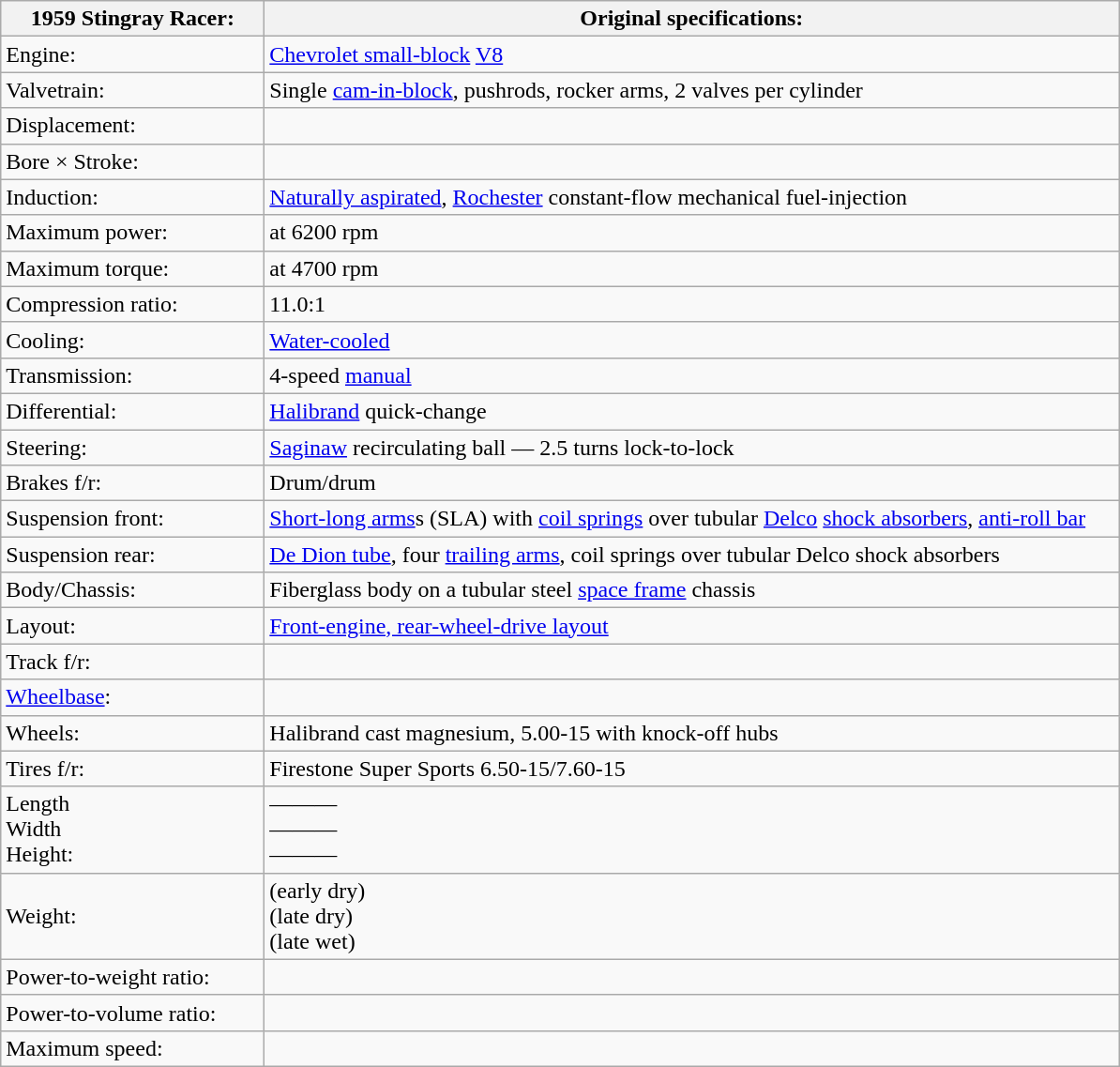<table class="wikitable defaultcenter col1left">
<tr>
<th width="180"><strong>1959 Stingray Racer</strong>:</th>
<th width="600">Original specifications:</th>
</tr>
<tr>
<td>Engine:</td>
<td><a href='#'>Chevrolet small-block</a> <a href='#'>V8</a></td>
</tr>
<tr>
<td>Valvetrain:</td>
<td>Single <a href='#'>cam-in-block</a>, pushrods, rocker arms, 2 valves per cylinder</td>
</tr>
<tr>
<td>Displacement:</td>
<td></td>
</tr>
<tr>
<td>Bore × Stroke:</td>
<td></td>
</tr>
<tr>
<td>Induction:</td>
<td><a href='#'>Naturally aspirated</a>, <a href='#'>Rochester</a> constant-flow mechanical fuel-injection</td>
</tr>
<tr>
<td>Maximum power:</td>
<td> at 6200 rpm</td>
</tr>
<tr>
<td>Maximum torque:</td>
<td> at 4700 rpm</td>
</tr>
<tr>
<td>Compression ratio:</td>
<td>11.0:1</td>
</tr>
<tr>
<td>Cooling: </td>
<td><a href='#'>Water-cooled</a></td>
</tr>
<tr>
<td>Transmission: </td>
<td>4-speed <a href='#'>manual</a></td>
</tr>
<tr>
<td>Differential: </td>
<td><a href='#'>Halibrand</a> quick-change</td>
</tr>
<tr>
<td>Steering: </td>
<td><a href='#'>Saginaw</a> recirculating ball — 2.5 turns lock-to-lock</td>
</tr>
<tr>
<td>Brakes f/r:</td>
<td>Drum/drum</td>
</tr>
<tr>
<td>Suspension front:</td>
<td><a href='#'>Short-long arms</a>s (SLA) with <a href='#'>coil springs</a> over tubular <a href='#'>Delco</a> <a href='#'>shock absorbers</a>, <a href='#'>anti-roll bar</a></td>
</tr>
<tr>
<td>Suspension rear:</td>
<td><a href='#'>De Dion tube</a>, four <a href='#'>trailing arms</a>, coil springs over tubular Delco shock absorbers</td>
</tr>
<tr>
<td>Body/Chassis:</td>
<td>Fiberglass body on a tubular steel <a href='#'>space frame</a> chassis</td>
</tr>
<tr>
<td>Layout:</td>
<td><a href='#'>Front-engine, rear-wheel-drive layout</a></td>
</tr>
<tr>
<td>Track f/r:</td>
<td></td>
</tr>
<tr>
<td><a href='#'>Wheelbase</a>:</td>
<td></td>
</tr>
<tr>
<td>Wheels:</td>
<td>Halibrand cast magnesium, 5.00-15 with knock-off hubs</td>
</tr>
<tr>
<td>Tires f/r:</td>
<td>Firestone Super Sports 6.50-15/7.60-15</td>
</tr>
<tr>
<td>Length<br>Width<br>Height:</td>
<td>———<br>———<br>———</td>
</tr>
<tr>
<td>Weight:</td>
<td> (early dry)<br> (late dry)<br> (late wet)</td>
</tr>
<tr>
<td>Power-to-weight ratio:</td>
<td></td>
</tr>
<tr>
<td>Power-to-volume ratio:</td>
<td></td>
</tr>
<tr>
<td>Maximum speed:</td>
<td></td>
</tr>
</table>
